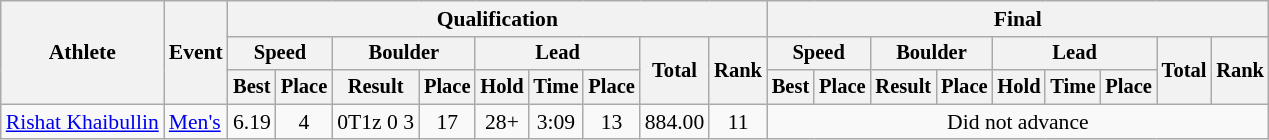<table class="wikitable" style="font-size:90%">
<tr>
<th rowspan="3">Athlete</th>
<th rowspan="3">Event</th>
<th colspan="9">Qualification</th>
<th colspan="9">Final</th>
</tr>
<tr style="font-size: 95%">
<th colspan="2">Speed</th>
<th colspan="2">Boulder</th>
<th colspan="3">Lead</th>
<th rowspan="2">Total</th>
<th rowspan="2">Rank</th>
<th colspan="2">Speed</th>
<th colspan="2">Boulder</th>
<th colspan="3">Lead</th>
<th rowspan="2">Total</th>
<th rowspan="2">Rank</th>
</tr>
<tr style="font-size: 95%">
<th>Best</th>
<th>Place</th>
<th>Result</th>
<th>Place</th>
<th>Hold</th>
<th>Time</th>
<th>Place</th>
<th>Best</th>
<th>Place</th>
<th>Result</th>
<th>Place</th>
<th>Hold</th>
<th>Time</th>
<th>Place</th>
</tr>
<tr align="center">
<td align="left"><a href='#'>Rishat Khaibullin</a></td>
<td align="left"><a href='#'>Men's</a></td>
<td>6.19</td>
<td>4</td>
<td>0T1z 0 3</td>
<td>17</td>
<td>28+</td>
<td>3:09</td>
<td>13</td>
<td>884.00</td>
<td>11</td>
<td colspan=9>Did not advance</td>
</tr>
</table>
